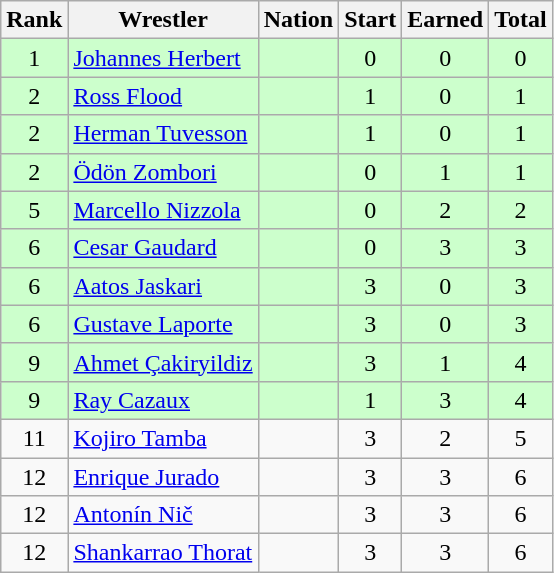<table class="wikitable sortable" style="text-align:center;">
<tr>
<th>Rank</th>
<th>Wrestler</th>
<th>Nation</th>
<th>Start</th>
<th>Earned</th>
<th>Total</th>
</tr>
<tr style="background:#cfc;">
<td>1</td>
<td align=left><a href='#'>Johannes Herbert</a></td>
<td align=left></td>
<td>0</td>
<td>0</td>
<td>0</td>
</tr>
<tr style="background:#cfc;">
<td>2</td>
<td align=left><a href='#'>Ross Flood</a></td>
<td align=left></td>
<td>1</td>
<td>0</td>
<td>1</td>
</tr>
<tr style="background:#cfc;">
<td>2</td>
<td align=left><a href='#'>Herman Tuvesson</a></td>
<td align=left></td>
<td>1</td>
<td>0</td>
<td>1</td>
</tr>
<tr style="background:#cfc;">
<td>2</td>
<td align=left><a href='#'>Ödön Zombori</a></td>
<td align=left></td>
<td>0</td>
<td>1</td>
<td>1</td>
</tr>
<tr style="background:#cfc;">
<td>5</td>
<td align=left><a href='#'>Marcello Nizzola</a></td>
<td align=left></td>
<td>0</td>
<td>2</td>
<td>2</td>
</tr>
<tr style="background:#cfc;">
<td>6</td>
<td align=left><a href='#'>Cesar Gaudard</a></td>
<td align=left></td>
<td>0</td>
<td>3</td>
<td>3</td>
</tr>
<tr style="background:#cfc;">
<td>6</td>
<td align=left><a href='#'>Aatos Jaskari</a></td>
<td align=left></td>
<td>3</td>
<td>0</td>
<td>3</td>
</tr>
<tr style="background:#cfc;">
<td>6</td>
<td align=left><a href='#'>Gustave Laporte</a></td>
<td align=left></td>
<td>3</td>
<td>0</td>
<td>3</td>
</tr>
<tr style="background:#cfc;">
<td>9</td>
<td align=left><a href='#'>Ahmet Çakiryildiz</a></td>
<td align=left></td>
<td>3</td>
<td>1</td>
<td>4</td>
</tr>
<tr style="background:#cfc;">
<td>9</td>
<td align=left><a href='#'>Ray Cazaux</a></td>
<td align=left></td>
<td>1</td>
<td>3</td>
<td>4</td>
</tr>
<tr>
<td>11</td>
<td align=left><a href='#'>Kojiro Tamba</a></td>
<td align=left></td>
<td>3</td>
<td>2</td>
<td>5</td>
</tr>
<tr>
<td>12</td>
<td align=left><a href='#'>Enrique Jurado</a></td>
<td align=left></td>
<td>3</td>
<td>3</td>
<td>6</td>
</tr>
<tr>
<td>12</td>
<td align=left><a href='#'>Antonín Nič</a></td>
<td align=left></td>
<td>3</td>
<td>3</td>
<td>6</td>
</tr>
<tr>
<td>12</td>
<td align=left><a href='#'>Shankarrao Thorat</a></td>
<td align=left></td>
<td>3</td>
<td>3</td>
<td>6</td>
</tr>
</table>
